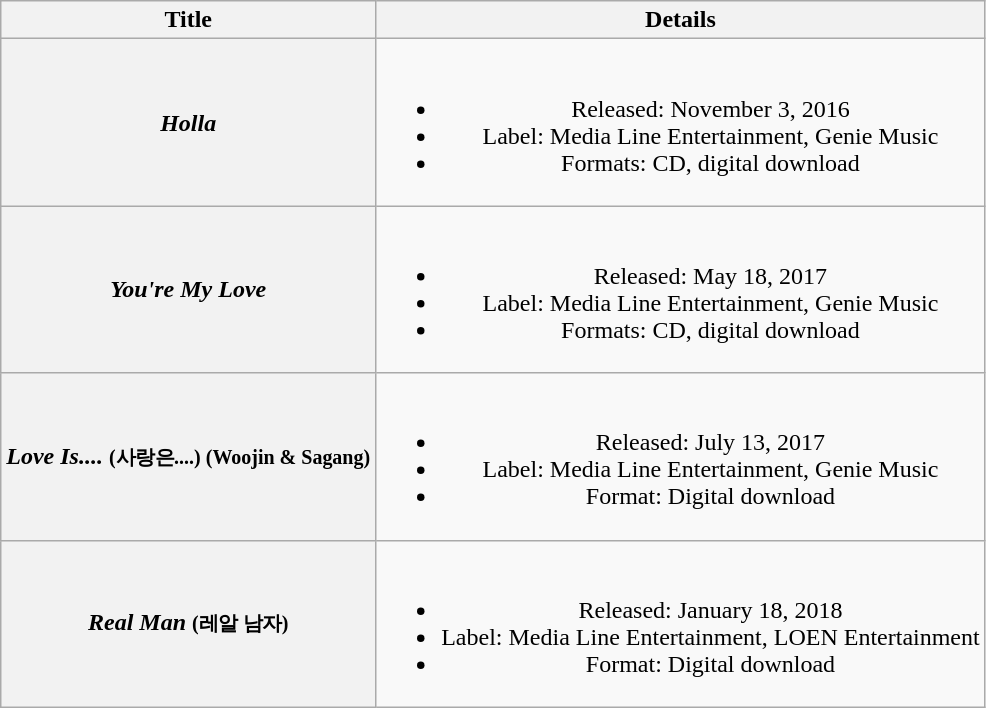<table class="wikitable plainrowheaders" style="text-align:center;">
<tr>
<th scope="col">Title</th>
<th scope="col">Details</th>
</tr>
<tr>
<th scope="row"><em>Holla</em></th>
<td><br><ul><li>Released: November 3, 2016</li><li>Label: Media Line Entertainment, Genie Music</li><li>Formats: CD, digital download</li></ul></td>
</tr>
<tr>
<th scope="row"><em>You're My Love</em></th>
<td><br><ul><li>Released: May 18, 2017</li><li>Label: Media Line Entertainment, Genie Music</li><li>Formats: CD, digital download</li></ul></td>
</tr>
<tr>
<th scope="row"><em>Love Is....</em> <small>(사랑은....) (Woojin & Sagang)</small></th>
<td><br><ul><li>Released: July 13, 2017</li><li>Label: Media Line Entertainment, Genie Music</li><li>Format: Digital download</li></ul></td>
</tr>
<tr>
<th scope="row"><em>Real Man</em> <small>(레알 남자)</small></th>
<td><br><ul><li>Released: January 18, 2018</li><li>Label: Media Line Entertainment, LOEN Entertainment</li><li>Format: Digital download</li></ul></td>
</tr>
</table>
